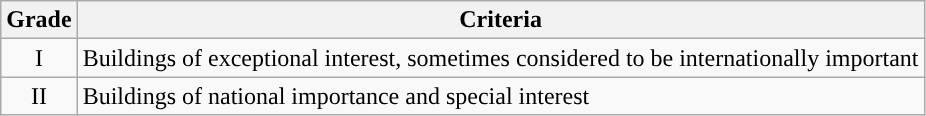<table class="wikitable">
<tr>
<th>Grade</th>
<th>Criteria</th>
</tr>
<tr>
<td align="center" >I</td>
<td>Buildings of exceptional interest, sometimes considered to be internationally important</td>
</tr>
<tr>
<td align="center" >II</td>
<td>Buildings of national importance and special interest</td>
</tr>
</table>
